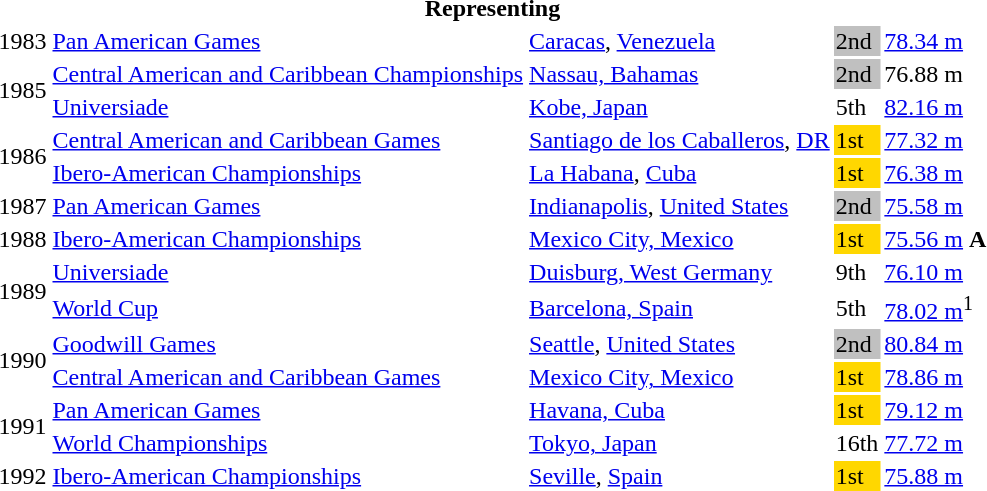<table>
<tr>
<th colspan="5">Representing </th>
</tr>
<tr>
<td>1983</td>
<td><a href='#'>Pan American Games</a></td>
<td><a href='#'>Caracas</a>, <a href='#'>Venezuela</a></td>
<td bgcolor="silver">2nd</td>
<td><a href='#'>78.34 m</a></td>
</tr>
<tr>
<td rowspan=2>1985</td>
<td><a href='#'>Central American and Caribbean Championships</a></td>
<td><a href='#'>Nassau, Bahamas</a></td>
<td bgcolor="silver">2nd</td>
<td>76.88 m</td>
</tr>
<tr>
<td><a href='#'>Universiade</a></td>
<td><a href='#'>Kobe, Japan</a></td>
<td>5th</td>
<td><a href='#'>82.16 m</a></td>
</tr>
<tr>
<td rowspan=2>1986</td>
<td><a href='#'>Central American and Caribbean Games</a></td>
<td><a href='#'>Santiago de los Caballeros</a>, <a href='#'>DR</a></td>
<td bgcolor="gold">1st</td>
<td><a href='#'>77.32 m</a></td>
</tr>
<tr>
<td><a href='#'>Ibero-American Championships</a></td>
<td><a href='#'>La Habana</a>, <a href='#'>Cuba</a></td>
<td bgcolor=gold>1st</td>
<td><a href='#'>76.38 m</a></td>
</tr>
<tr>
<td>1987</td>
<td><a href='#'>Pan American Games</a></td>
<td><a href='#'>Indianapolis</a>, <a href='#'>United States</a></td>
<td bgcolor="silver">2nd</td>
<td><a href='#'>75.58 m</a></td>
</tr>
<tr>
<td>1988</td>
<td><a href='#'>Ibero-American Championships</a></td>
<td><a href='#'>Mexico City, Mexico</a></td>
<td bgcolor=gold>1st</td>
<td><a href='#'>75.56 m</a> <strong>A</strong></td>
</tr>
<tr>
<td rowspan=2>1989</td>
<td><a href='#'>Universiade</a></td>
<td><a href='#'>Duisburg, West Germany</a></td>
<td>9th</td>
<td><a href='#'>76.10 m</a></td>
</tr>
<tr>
<td><a href='#'>World Cup</a></td>
<td><a href='#'>Barcelona, Spain</a></td>
<td>5th</td>
<td><a href='#'>78.02 m</a><sup>1</sup></td>
</tr>
<tr>
<td rowspan=2>1990</td>
<td><a href='#'>Goodwill Games</a></td>
<td><a href='#'>Seattle</a>, <a href='#'>United States</a></td>
<td bgcolor="silver">2nd</td>
<td><a href='#'>80.84 m</a></td>
</tr>
<tr>
<td><a href='#'>Central American and Caribbean Games</a></td>
<td><a href='#'>Mexico City, Mexico</a></td>
<td bgcolor="gold">1st</td>
<td><a href='#'>78.86 m</a></td>
</tr>
<tr>
<td rowspan=2>1991</td>
<td><a href='#'>Pan American Games</a></td>
<td><a href='#'>Havana, Cuba</a></td>
<td bgcolor="gold">1st</td>
<td><a href='#'>79.12 m</a></td>
</tr>
<tr>
<td><a href='#'>World Championships</a></td>
<td><a href='#'>Tokyo, Japan</a></td>
<td>16th</td>
<td><a href='#'>77.72 m</a></td>
</tr>
<tr>
<td>1992</td>
<td><a href='#'>Ibero-American Championships</a></td>
<td><a href='#'>Seville</a>, <a href='#'>Spain</a></td>
<td bgcolor=gold>1st</td>
<td><a href='#'>75.88 m</a></td>
</tr>
</table>
